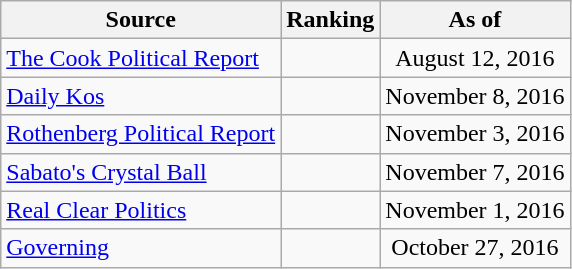<table class="wikitable" style="text-align:center">
<tr>
<th>Source</th>
<th>Ranking</th>
<th>As of</th>
</tr>
<tr>
<td align=left><a href='#'>The Cook Political Report</a></td>
<td></td>
<td>August 12, 2016</td>
</tr>
<tr>
<td align=left><a href='#'>Daily Kos</a></td>
<td></td>
<td>November 8, 2016</td>
</tr>
<tr>
<td align=left><a href='#'>Rothenberg Political Report</a></td>
<td></td>
<td>November 3, 2016</td>
</tr>
<tr>
<td align=left><a href='#'>Sabato's Crystal Ball</a></td>
<td></td>
<td>November 7, 2016</td>
</tr>
<tr>
<td align=left><a href='#'>Real Clear Politics</a></td>
<td></td>
<td>November 1, 2016</td>
</tr>
<tr>
<td align=left><a href='#'>Governing</a></td>
<td></td>
<td>October 27, 2016</td>
</tr>
</table>
